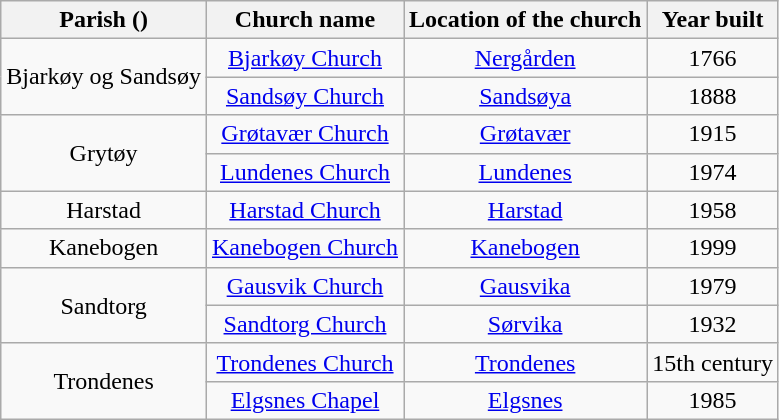<table class="wikitable" style="text-align:center">
<tr>
<th>Parish ()</th>
<th>Church name</th>
<th>Location of the church</th>
<th>Year built</th>
</tr>
<tr>
<td rowspan="2">Bjarkøy og Sandsøy</td>
<td><a href='#'>Bjarkøy Church</a></td>
<td><a href='#'>Nergården</a></td>
<td>1766</td>
</tr>
<tr>
<td><a href='#'>Sandsøy Church</a></td>
<td><a href='#'>Sandsøya</a></td>
<td>1888</td>
</tr>
<tr>
<td rowspan="2">Grytøy</td>
<td><a href='#'>Grøtavær Church</a></td>
<td><a href='#'>Grøtavær</a></td>
<td>1915</td>
</tr>
<tr>
<td><a href='#'>Lundenes Church</a></td>
<td><a href='#'>Lundenes</a></td>
<td>1974</td>
</tr>
<tr>
<td>Harstad</td>
<td><a href='#'>Harstad Church</a></td>
<td><a href='#'>Harstad</a></td>
<td>1958</td>
</tr>
<tr>
<td>Kanebogen</td>
<td><a href='#'>Kanebogen Church</a></td>
<td><a href='#'>Kanebogen</a></td>
<td>1999</td>
</tr>
<tr>
<td rowspan="2">Sandtorg</td>
<td><a href='#'>Gausvik Church</a></td>
<td><a href='#'>Gausvika</a></td>
<td>1979</td>
</tr>
<tr>
<td><a href='#'>Sandtorg Church</a></td>
<td><a href='#'>Sørvika</a></td>
<td>1932</td>
</tr>
<tr>
<td rowspan="2">Trondenes</td>
<td><a href='#'>Trondenes Church</a></td>
<td><a href='#'>Trondenes</a></td>
<td>15th century</td>
</tr>
<tr>
<td><a href='#'>Elgsnes Chapel</a></td>
<td><a href='#'>Elgsnes</a></td>
<td>1985</td>
</tr>
</table>
